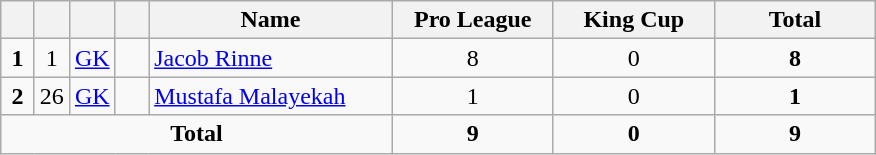<table class="wikitable" style="text-align:center">
<tr>
<th width=15></th>
<th width=15></th>
<th width=15></th>
<th width=15></th>
<th width=155>Name</th>
<th width=100>Pro League</th>
<th width=100>King Cup</th>
<th width=100>Total</th>
</tr>
<tr>
<td><strong>1</strong></td>
<td>1</td>
<td><a href='#'>GK</a></td>
<td></td>
<td align=left><a href='#'>Jacob Rinne</a></td>
<td>8</td>
<td>0</td>
<td><strong>8</strong></td>
</tr>
<tr>
<td><strong>2</strong></td>
<td>26</td>
<td><a href='#'>GK</a></td>
<td></td>
<td align=left><a href='#'>Mustafa Malayekah</a></td>
<td>1</td>
<td>0</td>
<td><strong>1</strong></td>
</tr>
<tr>
<td colspan=5><strong>Total</strong></td>
<td><strong>9</strong></td>
<td><strong>0</strong></td>
<td><strong>9</strong></td>
</tr>
</table>
